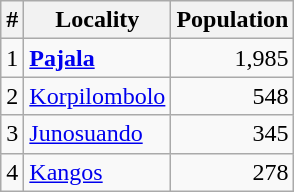<table class="wikitable">
<tr>
<th>#</th>
<th>Locality</th>
<th>Population</th>
</tr>
<tr>
<td>1</td>
<td><strong><a href='#'>Pajala</a></strong></td>
<td align="right">1,985</td>
</tr>
<tr>
<td>2</td>
<td><a href='#'>Korpilombolo</a></td>
<td align="right">548</td>
</tr>
<tr>
<td>3</td>
<td><a href='#'>Junosuando</a></td>
<td align="right">345</td>
</tr>
<tr>
<td>4</td>
<td><a href='#'>Kangos</a></td>
<td align="right">278</td>
</tr>
</table>
